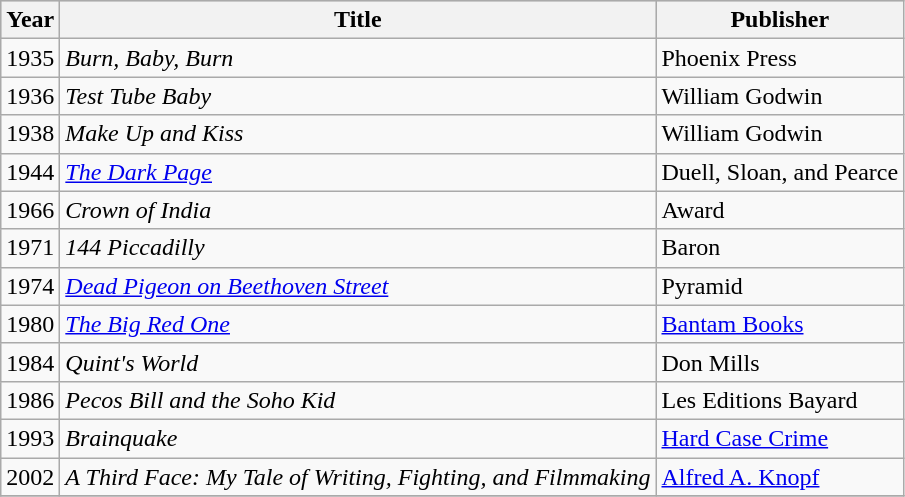<table class="wikitable plainrowheaders sortable">
<tr style="background:#ccc; text-align:center;">
<th scope="col">Year</th>
<th scope="col">Title</th>
<th scope="col">Publisher</th>
</tr>
<tr>
<td>1935</td>
<td><em>Burn, Baby, Burn</em></td>
<td>Phoenix Press</td>
</tr>
<tr>
<td>1936</td>
<td><em>Test Tube Baby</em></td>
<td>William Godwin</td>
</tr>
<tr>
<td>1938</td>
<td><em>Make Up and Kiss</em></td>
<td>William Godwin</td>
</tr>
<tr>
<td>1944</td>
<td><em><a href='#'>The Dark Page</a></em></td>
<td>Duell, Sloan, and Pearce</td>
</tr>
<tr>
<td>1966</td>
<td><em>Crown of India</em></td>
<td>Award</td>
</tr>
<tr>
<td>1971</td>
<td><em>144 Piccadilly</em></td>
<td>Baron</td>
</tr>
<tr>
<td>1974</td>
<td><em><a href='#'>Dead Pigeon on Beethoven Street</a></em></td>
<td>Pyramid</td>
</tr>
<tr>
<td>1980</td>
<td><em><a href='#'>The Big Red One</a></em></td>
<td><a href='#'>Bantam Books</a></td>
</tr>
<tr>
<td>1984</td>
<td><em>Quint's World</em></td>
<td>Don Mills</td>
</tr>
<tr>
<td>1986</td>
<td><em>Pecos Bill and the Soho Kid</em></td>
<td>Les Editions Bayard</td>
</tr>
<tr>
<td>1993</td>
<td><em>Brainquake</em></td>
<td><a href='#'>Hard Case Crime</a></td>
</tr>
<tr>
<td>2002</td>
<td><em>A Third Face: My Tale of Writing, Fighting, and Filmmaking</em></td>
<td><a href='#'>Alfred A. Knopf</a></td>
</tr>
<tr>
</tr>
</table>
